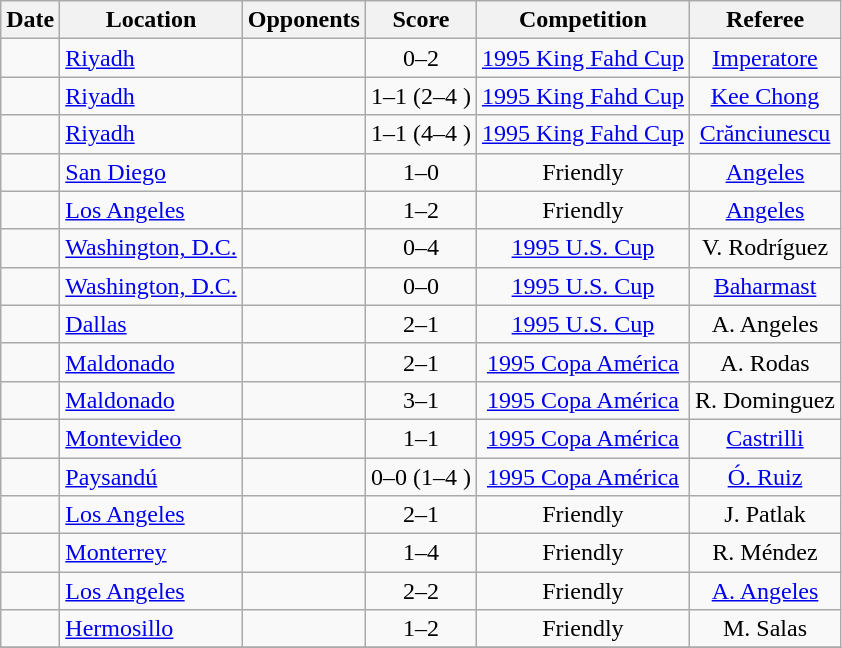<table class="wikitable sortable" style="text-align:center">
<tr>
<th>Date</th>
<th>Location</th>
<th>Opponents</th>
<th>Score</th>
<th>Competition</th>
<th>Referee</th>
</tr>
<tr>
<td></td>
<td align="left"> <a href='#'>Riyadh</a></td>
<td></td>
<td>0–2</td>
<td><a href='#'>1995 King Fahd Cup</a></td>
<td> <a href='#'>Imperatore</a></td>
</tr>
<tr>
<td></td>
<td align="left"> <a href='#'>Riyadh</a></td>
<td></td>
<td>1–1 (2–4 )</td>
<td><a href='#'>1995 King Fahd Cup</a></td>
<td> <a href='#'>Kee Chong</a></td>
</tr>
<tr>
<td></td>
<td align="left"> <a href='#'>Riyadh</a></td>
<td></td>
<td>1–1 (4–4 )</td>
<td><a href='#'>1995 King Fahd Cup</a></td>
<td> <a href='#'>Crănciunescu</a></td>
</tr>
<tr>
<td></td>
<td align="left"> <a href='#'>San Diego</a></td>
<td></td>
<td>1–0</td>
<td>Friendly</td>
<td> <a href='#'>Angeles</a></td>
</tr>
<tr>
<td></td>
<td align="left"> <a href='#'>Los Angeles</a></td>
<td></td>
<td>1–2</td>
<td>Friendly</td>
<td> <a href='#'>Angeles</a></td>
</tr>
<tr>
<td></td>
<td align="left"> <a href='#'>Washington, D.C.</a></td>
<td></td>
<td>0–4</td>
<td><a href='#'>1995 U.S. Cup</a></td>
<td> V. Rodríguez</td>
</tr>
<tr>
<td></td>
<td align="left"> <a href='#'>Washington, D.C.</a></td>
<td></td>
<td>0–0</td>
<td><a href='#'>1995 U.S. Cup</a></td>
<td> <a href='#'>Baharmast</a></td>
</tr>
<tr>
<td></td>
<td align="left"> <a href='#'>Dallas</a></td>
<td></td>
<td>2–1</td>
<td><a href='#'>1995 U.S. Cup</a></td>
<td> A. Angeles</td>
</tr>
<tr>
<td></td>
<td align="left"> <a href='#'>Maldonado</a></td>
<td></td>
<td>2–1</td>
<td><a href='#'>1995 Copa América</a></td>
<td> A. Rodas</td>
</tr>
<tr>
<td></td>
<td align="left"> <a href='#'>Maldonado</a></td>
<td></td>
<td>3–1</td>
<td><a href='#'>1995 Copa América</a></td>
<td> R. Dominguez</td>
</tr>
<tr>
<td></td>
<td align="left"> <a href='#'>Montevideo</a></td>
<td></td>
<td>1–1</td>
<td><a href='#'>1995 Copa América</a></td>
<td> <a href='#'>Castrilli</a></td>
</tr>
<tr>
<td></td>
<td align="left"> <a href='#'>Paysandú</a></td>
<td></td>
<td>0–0 (1–4 )</td>
<td><a href='#'>1995 Copa América</a></td>
<td> <a href='#'>Ó. Ruiz</a></td>
</tr>
<tr>
<td></td>
<td align="left"> <a href='#'>Los Angeles</a></td>
<td></td>
<td>2–1</td>
<td>Friendly</td>
<td> J. Patlak</td>
</tr>
<tr>
<td></td>
<td align="left"> <a href='#'>Monterrey</a></td>
<td></td>
<td>1–4</td>
<td>Friendly</td>
<td> R. Méndez</td>
</tr>
<tr>
<td></td>
<td align="left"> <a href='#'>Los Angeles</a></td>
<td></td>
<td>2–2</td>
<td>Friendly</td>
<td> <a href='#'>A. Angeles</a></td>
</tr>
<tr>
<td></td>
<td align="left"> <a href='#'>Hermosillo</a></td>
<td></td>
<td>1–2</td>
<td>Friendly</td>
<td> M. Salas</td>
</tr>
<tr>
</tr>
</table>
